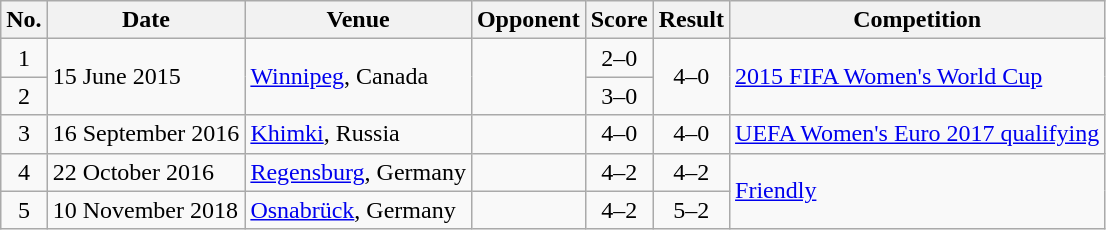<table class="wikitable">
<tr>
<th scope="col">No.</th>
<th scope="col">Date</th>
<th scope="col">Venue</th>
<th scope="col">Opponent</th>
<th scope="col">Score</th>
<th scope="col">Result</th>
<th scope="col">Competition</th>
</tr>
<tr>
<td align="center">1</td>
<td rowspan="2">15 June 2015</td>
<td rowspan="2"><a href='#'>Winnipeg</a>, Canada</td>
<td rowspan="2"></td>
<td align="center">2–0</td>
<td align="center" rowspan="2">4–0</td>
<td rowspan="2"><a href='#'>2015 FIFA Women's World Cup</a></td>
</tr>
<tr>
<td align="center">2</td>
<td align="center">3–0</td>
</tr>
<tr>
<td align="center">3</td>
<td>16 September 2016</td>
<td><a href='#'>Khimki</a>, Russia</td>
<td></td>
<td align="center">4–0</td>
<td align="center">4–0</td>
<td><a href='#'>UEFA Women's Euro 2017 qualifying</a></td>
</tr>
<tr>
<td align="center">4</td>
<td>22 October 2016</td>
<td><a href='#'>Regensburg</a>, Germany</td>
<td></td>
<td align="center">4–2</td>
<td align="center">4–2</td>
<td rowspan="2"><a href='#'>Friendly</a></td>
</tr>
<tr>
<td align="center">5</td>
<td>10 November 2018</td>
<td><a href='#'>Osnabrück</a>, Germany</td>
<td></td>
<td align="center">4–2</td>
<td align="center">5–2</td>
</tr>
</table>
